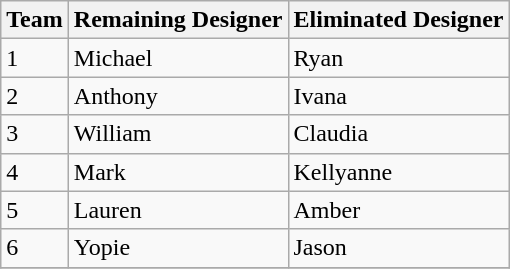<table class="wikitable">
<tr>
<th>Team</th>
<th>Remaining Designer</th>
<th>Eliminated Designer</th>
</tr>
<tr>
<td>1</td>
<td>Michael</td>
<td>Ryan</td>
</tr>
<tr>
<td>2</td>
<td>Anthony</td>
<td>Ivana</td>
</tr>
<tr>
<td>3</td>
<td>William</td>
<td>Claudia</td>
</tr>
<tr>
<td>4</td>
<td>Mark</td>
<td>Kellyanne</td>
</tr>
<tr>
<td>5</td>
<td>Lauren</td>
<td>Amber</td>
</tr>
<tr>
<td>6</td>
<td>Yopie</td>
<td>Jason</td>
</tr>
<tr>
</tr>
</table>
